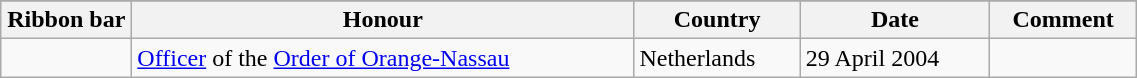<table class="wikitable" style="width:60%;">
<tr style="background:#ccf; text-align:center;">
</tr>
<tr>
<th style="width:80px;">Ribbon bar</th>
<th>Honour</th>
<th>Country</th>
<th>Date</th>
<th>Comment</th>
</tr>
<tr>
<td></td>
<td><a href='#'>Officer</a> of the <a href='#'>Order of Orange-Nassau</a></td>
<td>Netherlands</td>
<td>29 April 2004</td>
<td></td>
</tr>
</table>
